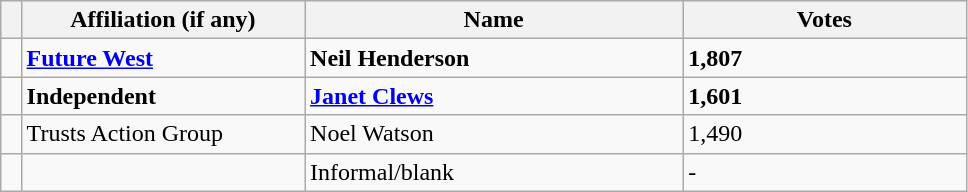<table class="wikitable" style="width:51%;">
<tr>
<th style="width:1%;"></th>
<th style="width:15%;">Affiliation (if any)</th>
<th style="width:20%;">Name</th>
<th style="width:15%;">Votes</th>
</tr>
<tr>
<td bgcolor=></td>
<td><strong><a href='#'>Future West</a></strong></td>
<td><strong>Neil Henderson</strong></td>
<td><strong>1,807</strong></td>
</tr>
<tr>
<td bgcolor=></td>
<td><strong>Independent</strong></td>
<td><strong><a href='#'>Janet Clews</a></strong></td>
<td><strong>1,601</strong></td>
</tr>
<tr>
<td bgcolor=></td>
<td>Trusts Action Group</td>
<td>Noel Watson</td>
<td>1,490</td>
</tr>
<tr>
<td></td>
<td></td>
<td>Informal/blank</td>
<td>-</td>
</tr>
</table>
